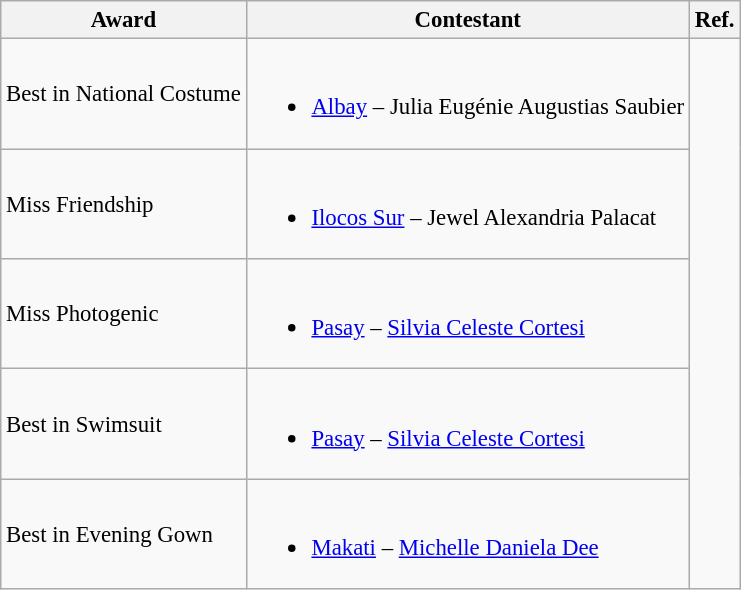<table class="wikitable sortable unsortable" style="font-size: 95%;">
<tr>
<th>Award</th>
<th>Contestant</th>
<th>Ref.</th>
</tr>
<tr>
<td>Best in National Costume</td>
<td><br><ul><li><a href='#'>Albay</a> – Julia Eugénie Augustias Saubier</li></ul></td>
<td rowspan="5"><br></td>
</tr>
<tr>
<td>Miss Friendship</td>
<td><br><ul><li><a href='#'>Ilocos Sur</a> – Jewel Alexandria Palacat</li></ul></td>
</tr>
<tr>
<td>Miss Photogenic</td>
<td><br><ul><li><a href='#'>Pasay</a> – <a href='#'>Silvia Celeste Cortesi</a></li></ul></td>
</tr>
<tr>
<td>Best in Swimsuit</td>
<td><br><ul><li><a href='#'>Pasay</a> – <a href='#'>Silvia Celeste Cortesi</a></li></ul></td>
</tr>
<tr>
<td>Best in Evening Gown</td>
<td><br><ul><li><a href='#'>Makati</a> – <a href='#'>Michelle Daniela Dee</a></li></ul></td>
</tr>
</table>
